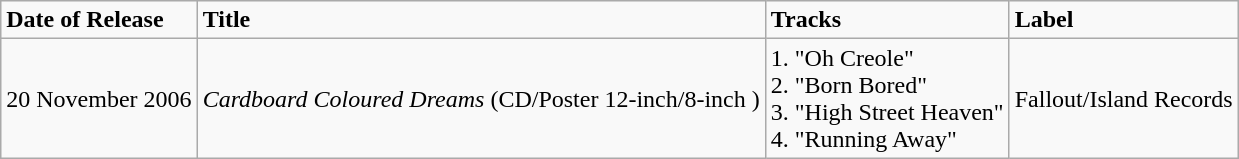<table class="wikitable">
<tr>
<td><strong>Date of Release</strong></td>
<td><strong>Title</strong></td>
<td><strong>Tracks</strong></td>
<td><strong>Label</strong></td>
</tr>
<tr>
<td>20 November 2006</td>
<td><em>Cardboard Coloured Dreams</em> (CD/Poster 12-inch/8-inch )</td>
<td>1. "Oh Creole"<br>2. "Born Bored"<br>3. "High Street Heaven"<br>4. "Running Away"</td>
<td>Fallout/Island Records</td>
</tr>
</table>
